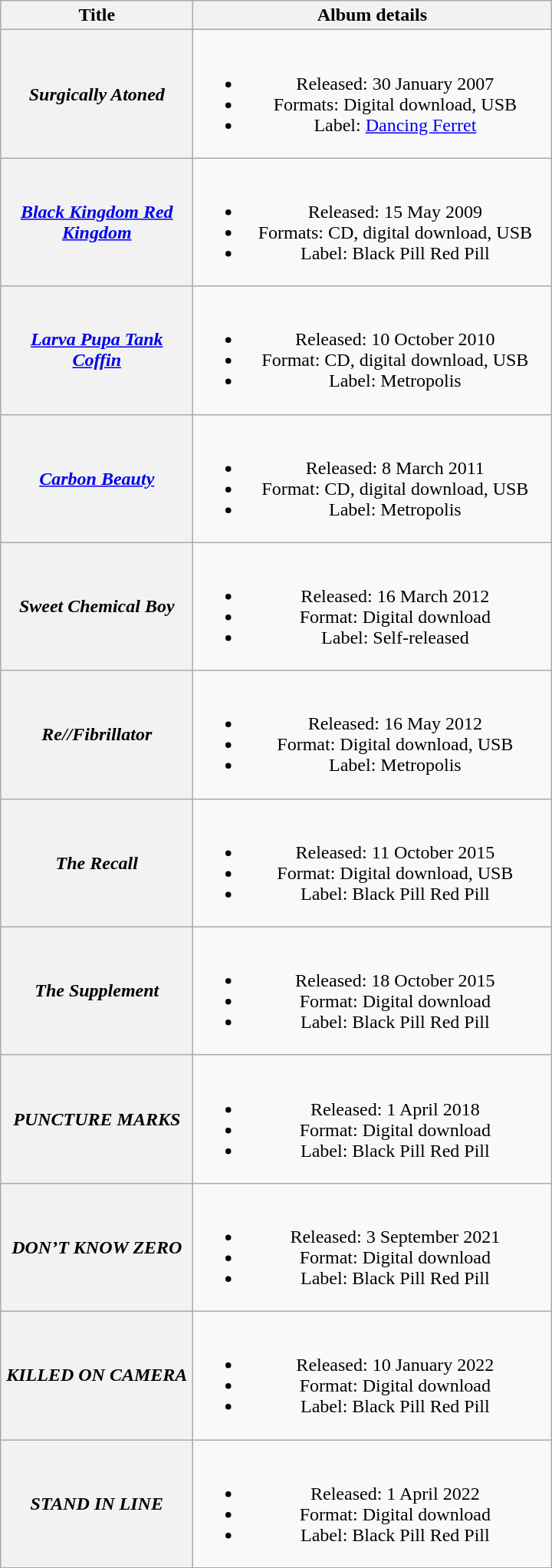<table class="wikitable plainrowheaders" style="text-align:center;">
<tr>
<th scope="col" style="width:10em;">Title</th>
<th scope="col" style="width:19em;">Album details</th>
</tr>
<tr>
<th scope="row"><em>Surgically Atoned</em></th>
<td><br><ul><li>Released: 30 January 2007</li><li>Formats: Digital download, USB</li><li>Label: <a href='#'>Dancing Ferret</a></li></ul></td>
</tr>
<tr>
<th scope="row"><em><a href='#'>Black Kingdom Red Kingdom</a></em></th>
<td><br><ul><li>Released: 15 May 2009</li><li>Formats: CD, digital download, USB</li><li>Label: Black Pill Red Pill </li></ul></td>
</tr>
<tr>
<th scope="row"><em><a href='#'>Larva Pupa Tank Coffin</a></em></th>
<td><br><ul><li>Released: 10 October 2010</li><li>Format: CD, digital download, USB</li><li>Label: Metropolis </li></ul></td>
</tr>
<tr>
<th scope="row"><em><a href='#'>Carbon Beauty</a></em></th>
<td><br><ul><li>Released: 8 March 2011</li><li>Format: CD, digital download, USB</li><li>Label: Metropolis </li></ul></td>
</tr>
<tr>
<th scope="row"><em>Sweet Chemical Boy</em></th>
<td><br><ul><li>Released: 16 March 2012</li><li>Format: Digital download</li><li>Label: Self-released</li></ul></td>
</tr>
<tr>
<th scope="row"><em>Re//Fibrillator</em></th>
<td><br><ul><li>Released: 16 May 2012</li><li>Format: Digital download, USB</li><li>Label: Metropolis </li></ul></td>
</tr>
<tr>
<th scope="row"><em>The Recall</em></th>
<td><br><ul><li>Released: 11 October 2015</li><li>Format: Digital download, USB</li><li>Label: Black Pill Red Pill </li></ul></td>
</tr>
<tr>
<th scope="row"><em>The Supplement</em></th>
<td><br><ul><li>Released: 18 October 2015</li><li>Format: Digital download</li><li>Label: Black Pill Red Pill </li></ul></td>
</tr>
<tr>
<th scope="row"><em>PUNCTURE MARKS</em></th>
<td><br><ul><li>Released: 1 April 2018</li><li>Format: Digital download</li><li>Label: Black Pill Red Pill</li></ul></td>
</tr>
<tr>
<th scope="row"><em>DON’T KNOW ZERO</em></th>
<td><br><ul><li>Released: 3 September 2021</li><li>Format: Digital download</li><li>Label: Black Pill Red Pill</li></ul></td>
</tr>
<tr>
<th scope="row"><em>KILLED ON CAMERA</em></th>
<td><br><ul><li>Released: 10 January 2022</li><li>Format: Digital download</li><li>Label: Black Pill Red Pill</li></ul></td>
</tr>
<tr>
<th scope="row"><em>STAND IN LINE</em></th>
<td><br><ul><li>Released: 1 April 2022</li><li>Format: Digital download</li><li>Label: Black Pill Red Pill</li></ul></td>
</tr>
</table>
